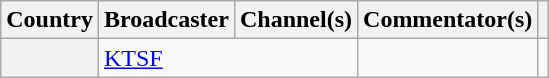<table class="wikitable plainrowheaders">
<tr>
<th scope="col">Country</th>
<th scope="col">Broadcaster</th>
<th scope="col">Channel(s)</th>
<th scope="col">Commentator(s)</th>
<th scope="col"></th>
</tr>
<tr>
<th scope="rowgroup"></th>
<td colspan="2"><a href='#'>KTSF</a></td>
<td></td>
<td></td>
</tr>
</table>
